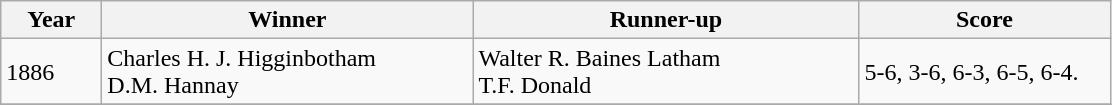<table class="wikitable">
<tr>
<th style="width:60px;">Year</th>
<th style="width:240px;">Winner</th>
<th style="width:250px;">Runner-up</th>
<th style="width:160px;">Score</th>
</tr>
<tr>
<td>1886</td>
<td> Charles H. J. Higginbotham<br> D.M. Hannay</td>
<td> Walter R. Baines Latham<br> T.F. Donald</td>
<td>5-6, 3-6, 6-3, 6-5, 6-4.</td>
</tr>
<tr>
</tr>
</table>
